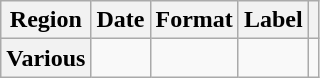<table class="wikitable plainrowheaders">
<tr>
<th scope="col">Region</th>
<th scope="col">Date</th>
<th scope="col">Format</th>
<th scope="col">Label</th>
<th scope="col"></th>
</tr>
<tr>
<th scope="row">Various</th>
<td rowspan="1"></td>
<td rowspan="1"></td>
<td rowspan="1"></td>
<td align="center"></td>
</tr>
</table>
